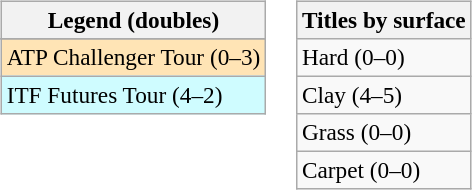<table>
<tr valign=top>
<td><br><table class=wikitable style=font-size:97%>
<tr>
<th>Legend (doubles)</th>
</tr>
<tr bgcolor=e5d1cb>
</tr>
<tr bgcolor=moccasin>
<td>ATP Challenger Tour (0–3)</td>
</tr>
<tr bgcolor=cffcff>
<td>ITF Futures Tour (4–2)</td>
</tr>
</table>
</td>
<td><br><table class=wikitable style=font-size:97%>
<tr>
<th>Titles by surface</th>
</tr>
<tr>
<td>Hard (0–0)</td>
</tr>
<tr>
<td>Clay (4–5)</td>
</tr>
<tr>
<td>Grass (0–0)</td>
</tr>
<tr>
<td>Carpet (0–0)</td>
</tr>
</table>
</td>
</tr>
</table>
